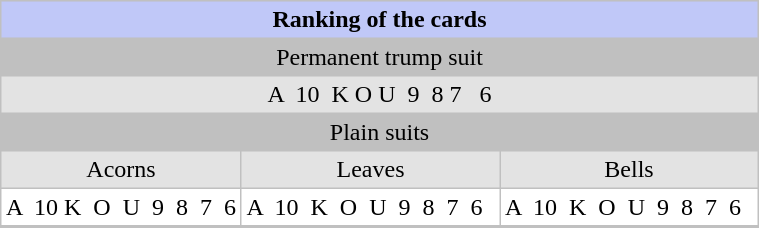<table cellpadding="3" style="background: #c0c0c0; margin-left: 1em; border-spacing: 1px;">
<tr align="center">
<td style="background: #c0c8f8;" colspan="4" width="480"><strong>Ranking of the cards</strong></td>
</tr>
<tr align="center">
<td colspan="4">Permanent trump suit</td>
</tr>
<tr align="center">
<td colspan="4" style="background: #e3e3e3;">A  10  K O U  9  8 7   6</td>
</tr>
<tr align="center">
<td colspan="4">Plain suits</td>
</tr>
<tr align="center">
<td style="background: #e3e3e3;">Acorns</td>
<td style="background: #e3e3e3;">Leaves</td>
<td style="background: #e3e3e3;">Bells</td>
</tr>
<tr align="center">
<td style="background: #ffffff;">A  10 K  O  U  9  8  7  6</td>
<td style="background: #ffffff;">A  10  K  O  U  9  8  7  6  </td>
<td style="background: #ffffff;">A  10  K  O  U  9  8  7  6  </td>
</tr>
<tr align="center">
</tr>
</table>
